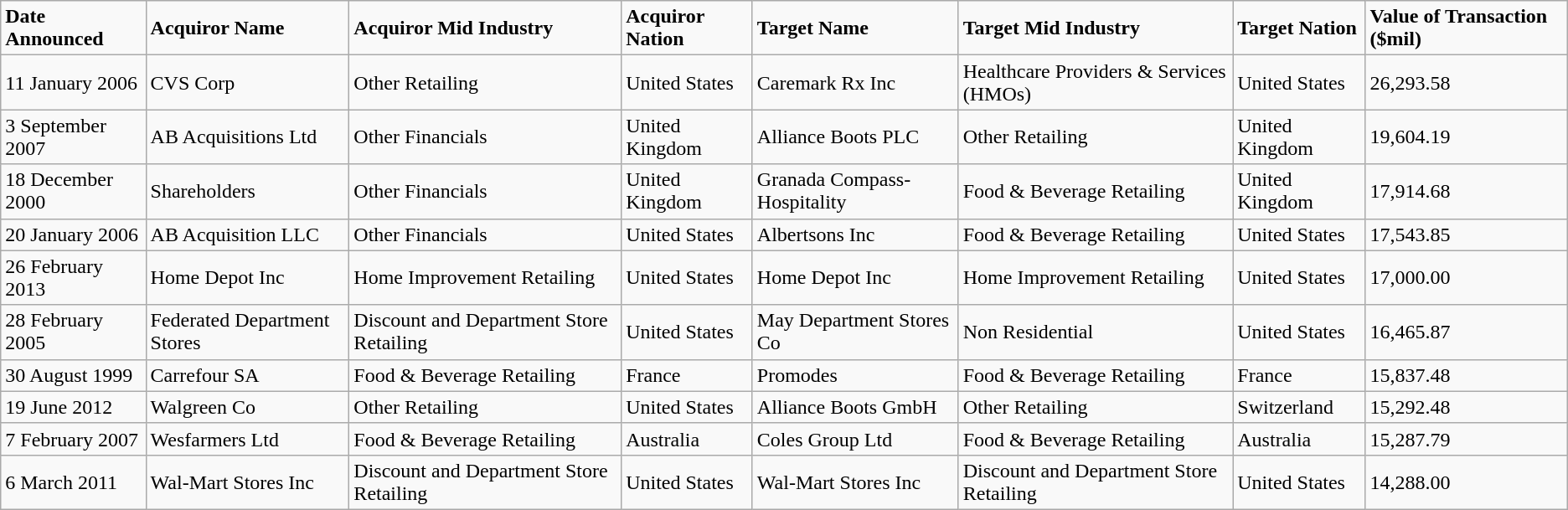<table class="wikitable mw-collapsible mw-collapsed">
<tr>
<td><strong>Date Announced</strong></td>
<td><strong>Acquiror Name</strong></td>
<td><strong>Acquiror Mid Industry</strong></td>
<td><strong>Acquiror Nation</strong></td>
<td><strong>Target Name</strong></td>
<td><strong>Target Mid Industry</strong></td>
<td><strong>Target Nation</strong></td>
<td><strong>Value of Transaction ($mil)</strong></td>
</tr>
<tr>
<td>11 January 2006</td>
<td>CVS Corp</td>
<td>Other Retailing</td>
<td>United States</td>
<td>Caremark Rx Inc</td>
<td>Healthcare Providers & Services (HMOs)</td>
<td>United States</td>
<td>26,293.58</td>
</tr>
<tr>
<td>3 September 2007</td>
<td>AB Acquisitions Ltd</td>
<td>Other Financials</td>
<td>United Kingdom</td>
<td>Alliance Boots PLC</td>
<td>Other Retailing</td>
<td>United Kingdom</td>
<td>19,604.19</td>
</tr>
<tr>
<td>18 December 2000</td>
<td>Shareholders</td>
<td>Other Financials</td>
<td>United Kingdom</td>
<td>Granada Compass-Hospitality</td>
<td>Food & Beverage Retailing</td>
<td>United Kingdom</td>
<td>17,914.68</td>
</tr>
<tr>
<td>20 January 2006</td>
<td>AB Acquisition LLC</td>
<td>Other Financials</td>
<td>United States</td>
<td>Albertsons Inc</td>
<td>Food & Beverage Retailing</td>
<td>United States</td>
<td>17,543.85</td>
</tr>
<tr>
<td>26 February 2013</td>
<td>Home Depot Inc</td>
<td>Home Improvement Retailing</td>
<td>United States</td>
<td>Home Depot Inc</td>
<td>Home Improvement Retailing</td>
<td>United States</td>
<td>17,000.00</td>
</tr>
<tr>
<td>28 February 2005</td>
<td>Federated Department Stores</td>
<td>Discount and Department Store Retailing</td>
<td>United States</td>
<td>May Department Stores Co</td>
<td>Non Residential</td>
<td>United States</td>
<td>16,465.87</td>
</tr>
<tr>
<td>30 August 1999</td>
<td>Carrefour SA</td>
<td>Food & Beverage Retailing</td>
<td>France</td>
<td>Promodes</td>
<td>Food & Beverage Retailing</td>
<td>France</td>
<td>15,837.48</td>
</tr>
<tr>
<td>19 June 2012</td>
<td>Walgreen Co</td>
<td>Other Retailing</td>
<td>United States</td>
<td>Alliance Boots GmbH</td>
<td>Other Retailing</td>
<td>Switzerland</td>
<td>15,292.48</td>
</tr>
<tr>
<td>7 February 2007</td>
<td>Wesfarmers Ltd</td>
<td>Food & Beverage Retailing</td>
<td>Australia</td>
<td>Coles Group Ltd</td>
<td>Food & Beverage Retailing</td>
<td>Australia</td>
<td>15,287.79</td>
</tr>
<tr>
<td>6 March 2011</td>
<td>Wal-Mart Stores Inc</td>
<td>Discount and Department Store Retailing</td>
<td>United States</td>
<td>Wal-Mart Stores Inc</td>
<td>Discount and Department Store Retailing</td>
<td>United States</td>
<td>14,288.00</td>
</tr>
</table>
